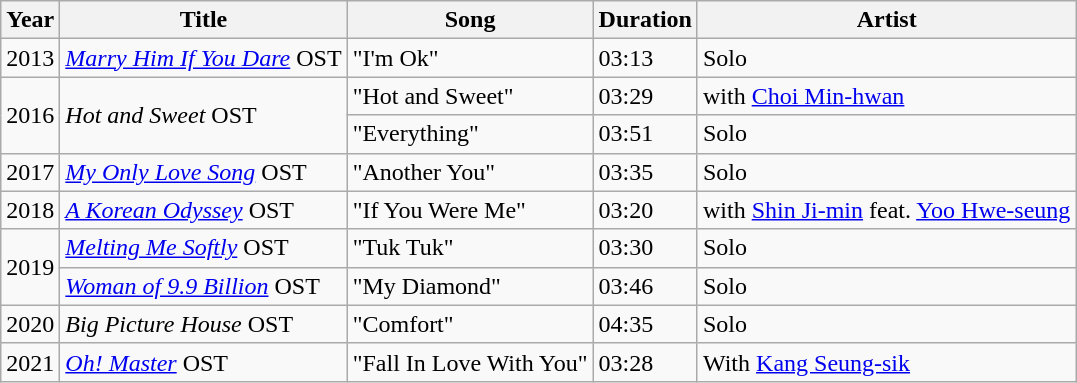<table class="wikitable">
<tr>
<th scope="col">Year</th>
<th scope="col">Title</th>
<th>Song</th>
<th>Duration</th>
<th scope="col">Artist</th>
</tr>
<tr>
<td>2013</td>
<td><em><a href='#'>Marry Him If You Dare</a></em> OST</td>
<td>"I'm Ok"</td>
<td>03:13</td>
<td>Solo</td>
</tr>
<tr>
<td rowspan="2">2016</td>
<td rowspan="2"><em>Hot and Sweet</em> OST</td>
<td>"Hot and Sweet"</td>
<td>03:29</td>
<td>with <a href='#'>Choi Min-hwan</a></td>
</tr>
<tr>
<td>"Everything"</td>
<td>03:51</td>
<td>Solo</td>
</tr>
<tr>
<td>2017</td>
<td><em><a href='#'>My Only Love Song</a></em> OST</td>
<td>"Another You"</td>
<td>03:35</td>
<td>Solo</td>
</tr>
<tr>
<td>2018</td>
<td><em><a href='#'>A Korean Odyssey</a></em> OST</td>
<td>"If You Were Me"</td>
<td>03:20</td>
<td>with <a href='#'>Shin Ji-min</a> feat. <a href='#'>Yoo Hwe-seung</a></td>
</tr>
<tr>
<td rowspan="2">2019</td>
<td><em><a href='#'>Melting Me Softly</a></em> OST</td>
<td>"Tuk Tuk"</td>
<td>03:30</td>
<td>Solo </td>
</tr>
<tr>
<td><em><a href='#'>Woman of 9.9 Billion</a></em> OST</td>
<td>"My Diamond"</td>
<td>03:46</td>
<td>Solo</td>
</tr>
<tr>
<td>2020</td>
<td><em>Big Picture House</em> OST</td>
<td>"Comfort"</td>
<td>04:35</td>
<td>Solo</td>
</tr>
<tr>
<td>2021</td>
<td><em><a href='#'>Oh! Master</a></em> OST</td>
<td>"Fall In Love With You"</td>
<td>03:28</td>
<td>With <a href='#'>Kang Seung-sik</a></td>
</tr>
</table>
